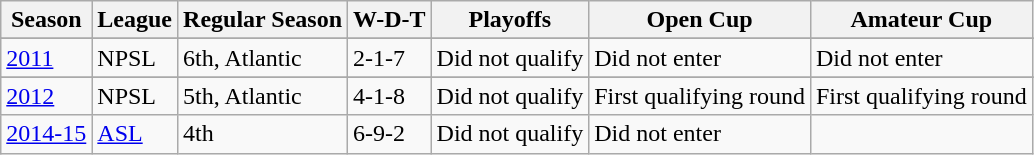<table class="wikitable">
<tr>
<th>Season</th>
<th>League</th>
<th>Regular Season</th>
<th>W-D-T</th>
<th>Playoffs</th>
<th>Open Cup</th>
<th>Amateur Cup</th>
</tr>
<tr>
</tr>
<tr>
<td><a href='#'>2011</a></td>
<td>NPSL</td>
<td>6th, Atlantic</td>
<td>2-1-7</td>
<td>Did not qualify</td>
<td>Did not enter</td>
<td>Did not enter</td>
</tr>
<tr>
</tr>
<tr>
<td><a href='#'>2012</a></td>
<td>NPSL</td>
<td>5th, Atlantic</td>
<td>4-1-8</td>
<td>Did not qualify</td>
<td>First qualifying round</td>
<td>First qualifying round</td>
</tr>
<tr>
<td><a href='#'>2014-15</a></td>
<td><a href='#'>ASL</a></td>
<td>4th</td>
<td>6-9-2</td>
<td>Did not qualify</td>
<td>Did not enter</td>
<td></td>
</tr>
</table>
